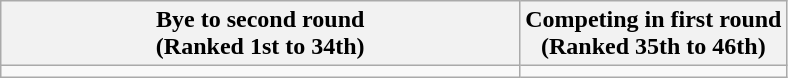<table class="wikitable">
<tr>
<th style="width:66%">Bye to second round<br>(Ranked 1st to 34th)</th>
<th style="width:34%">Competing in first round<br>(Ranked 35th to 46th)</th>
</tr>
<tr valign=top>
<td></td>
<td></td>
</tr>
</table>
